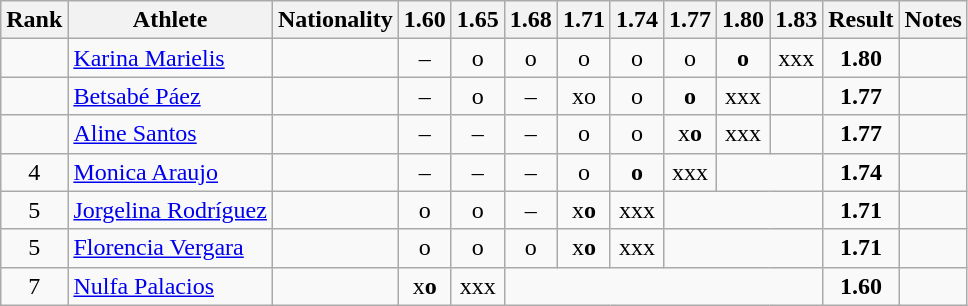<table class="wikitable sortable" style="text-align:center">
<tr>
<th>Rank</th>
<th>Athlete</th>
<th>Nationality</th>
<th>1.60</th>
<th>1.65</th>
<th>1.68</th>
<th>1.71</th>
<th>1.74</th>
<th>1.77</th>
<th>1.80</th>
<th>1.83</th>
<th>Result</th>
<th>Notes</th>
</tr>
<tr>
<td></td>
<td align="left"><a href='#'>Karina Marielis</a></td>
<td align=left></td>
<td>–</td>
<td>o</td>
<td>o</td>
<td>o</td>
<td>o</td>
<td>o</td>
<td><strong>o</strong></td>
<td>xxx</td>
<td><strong>1.80</strong></td>
<td></td>
</tr>
<tr>
<td></td>
<td align="left"><a href='#'>Betsabé Páez</a></td>
<td align=left></td>
<td>–</td>
<td>o</td>
<td>–</td>
<td>xo</td>
<td>o</td>
<td><strong>o</strong></td>
<td>xxx</td>
<td></td>
<td><strong>1.77</strong></td>
<td></td>
</tr>
<tr>
<td></td>
<td align="left"><a href='#'>Aline Santos</a></td>
<td align=left></td>
<td>–</td>
<td>–</td>
<td>–</td>
<td>o</td>
<td>o</td>
<td>x<strong>o</strong></td>
<td>xxx</td>
<td></td>
<td><strong>1.77</strong></td>
<td></td>
</tr>
<tr>
<td>4</td>
<td align="left"><a href='#'>Monica Araujo</a></td>
<td align=left></td>
<td>–</td>
<td>–</td>
<td>–</td>
<td>o</td>
<td><strong>o</strong></td>
<td>xxx</td>
<td colspan=2></td>
<td><strong>1.74</strong></td>
<td></td>
</tr>
<tr>
<td>5</td>
<td align="left"><a href='#'>Jorgelina Rodríguez</a></td>
<td align=left></td>
<td>o</td>
<td>o</td>
<td>–</td>
<td>x<strong>o</strong></td>
<td>xxx</td>
<td colspan=3></td>
<td><strong>1.71</strong></td>
<td></td>
</tr>
<tr>
<td>5</td>
<td align="left"><a href='#'>Florencia Vergara</a></td>
<td align=left></td>
<td>o</td>
<td>o</td>
<td>o</td>
<td>x<strong>o</strong></td>
<td>xxx</td>
<td colspan=3></td>
<td><strong>1.71</strong></td>
<td></td>
</tr>
<tr>
<td>7</td>
<td align="left"><a href='#'>Nulfa Palacios</a></td>
<td align=left></td>
<td>x<strong>o</strong></td>
<td>xxx</td>
<td colspan=6></td>
<td><strong>1.60</strong></td>
<td></td>
</tr>
</table>
